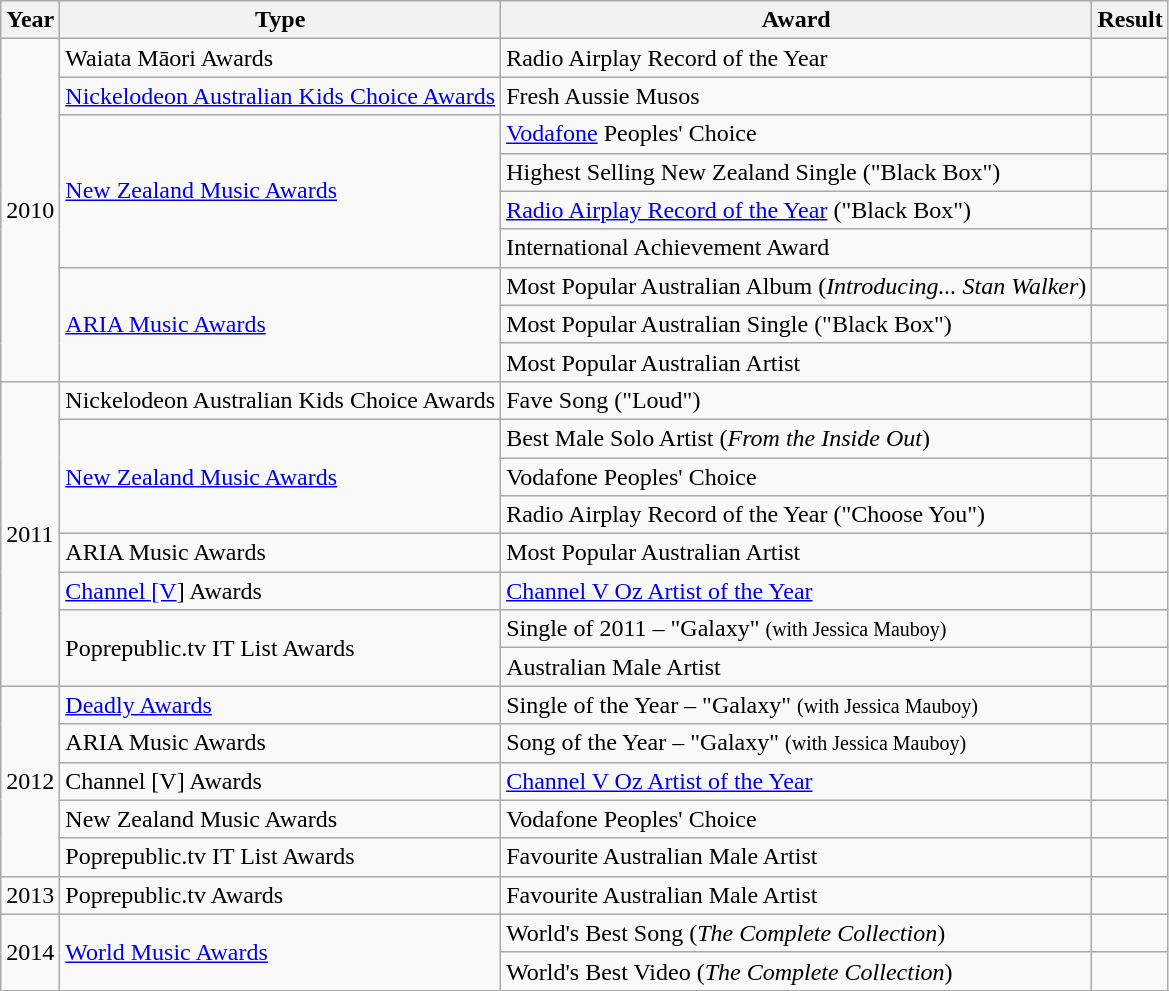<table class="wikitable">
<tr>
<th>Year</th>
<th>Type</th>
<th>Award</th>
<th>Result</th>
</tr>
<tr>
<td rowspan="9">2010</td>
<td>Waiata Māori Awards</td>
<td>Radio Airplay Record of the Year</td>
<td></td>
</tr>
<tr>
<td><a href='#'>Nickelodeon Australian Kids Choice Awards</a></td>
<td>Fresh Aussie Musos</td>
<td></td>
</tr>
<tr>
<td rowspan="4"><a href='#'>New Zealand Music Awards</a></td>
<td><a href='#'>Vodafone</a> Peoples' Choice</td>
<td></td>
</tr>
<tr>
<td>Highest Selling New Zealand Single ("Black Box")</td>
<td></td>
</tr>
<tr>
<td><a href='#'>Radio Airplay Record of the Year</a> ("Black Box")</td>
<td></td>
</tr>
<tr>
<td>International Achievement Award</td>
<td></td>
</tr>
<tr>
<td rowspan="3"><a href='#'>ARIA Music Awards</a></td>
<td>Most Popular Australian Album (<em>Introducing... Stan Walker</em>)</td>
<td></td>
</tr>
<tr>
<td>Most Popular Australian Single ("Black Box")</td>
<td></td>
</tr>
<tr>
<td>Most Popular Australian Artist</td>
<td></td>
</tr>
<tr>
<td rowspan="8">2011</td>
<td>Nickelodeon Australian Kids Choice Awards</td>
<td>Fave Song ("Loud")</td>
<td></td>
</tr>
<tr>
<td rowspan="3"><a href='#'>New Zealand Music Awards</a></td>
<td>Best Male Solo Artist (<em>From the Inside Out</em>)</td>
<td></td>
</tr>
<tr>
<td>Vodafone Peoples' Choice</td>
<td></td>
</tr>
<tr>
<td>Radio Airplay Record of the Year ("Choose You")</td>
<td></td>
</tr>
<tr>
<td>ARIA Music Awards</td>
<td>Most Popular Australian Artist</td>
<td></td>
</tr>
<tr>
<td><a href='#'>Channel [V</a>] Awards</td>
<td><a href='#'>Channel V Oz Artist of the Year</a></td>
<td></td>
</tr>
<tr>
<td rowspan="2">Poprepublic.tv IT List Awards</td>
<td>Single of 2011 – "Galaxy" <small>(with Jessica Mauboy)</small></td>
<td></td>
</tr>
<tr>
<td>Australian Male Artist</td>
<td></td>
</tr>
<tr>
<td rowspan="5">2012</td>
<td><a href='#'>Deadly Awards</a></td>
<td>Single of the Year – "Galaxy" <small>(with Jessica Mauboy)</small></td>
<td></td>
</tr>
<tr>
<td>ARIA Music Awards</td>
<td>Song of the Year – "Galaxy" <small>(with Jessica Mauboy)</small></td>
<td></td>
</tr>
<tr>
<td>Channel [V] Awards</td>
<td><a href='#'>Channel V Oz Artist of the Year</a></td>
<td></td>
</tr>
<tr>
<td>New Zealand Music Awards</td>
<td>Vodafone Peoples' Choice</td>
<td></td>
</tr>
<tr>
<td>Poprepublic.tv IT List Awards</td>
<td>Favourite Australian Male Artist</td>
<td></td>
</tr>
<tr>
<td>2013</td>
<td>Poprepublic.tv Awards</td>
<td>Favourite Australian Male Artist</td>
<td></td>
</tr>
<tr>
<td rowspan="2">2014</td>
<td rowspan="2"><a href='#'>World Music Awards</a></td>
<td>World's Best Song (<em>The Complete Collection</em>)</td>
<td></td>
</tr>
<tr>
<td>World's Best Video (<em>The Complete Collection</em>)</td>
<td></td>
</tr>
<tr>
</tr>
</table>
